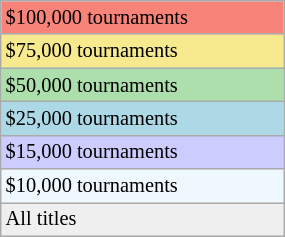<table class="wikitable" style="font-size:85%; width:15%;">
<tr style="background:#f88379;">
<td>$100,000 tournaments</td>
</tr>
<tr style="background:#f7e98e;">
<td>$75,000 tournaments</td>
</tr>
<tr style="background:#addfad;">
<td>$50,000 tournaments</td>
</tr>
<tr style="background:lightblue;">
<td>$25,000 tournaments</td>
</tr>
<tr style="background:#ccccff;">
<td>$15,000 tournaments</td>
</tr>
<tr style="background:#f0f8ff;">
<td>$10,000 tournaments</td>
</tr>
<tr style="background:#efefef;">
<td>All titles</td>
</tr>
</table>
